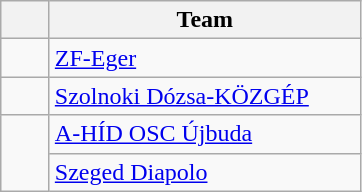<table class="wikitable" style="text-align:center">
<tr>
<th width=25></th>
<th width=200>Team</th>
</tr>
<tr>
<td></td>
<td align=left> <a href='#'>ZF-Eger</a></td>
</tr>
<tr>
<td></td>
<td align=left> <a href='#'>Szolnoki Dózsa-KÖZGÉP</a></td>
</tr>
<tr>
<td rowspan=2></td>
<td align=left> <a href='#'>A-HÍD OSC Újbuda</a></td>
</tr>
<tr>
<td align=left> <a href='#'>Szeged Diapolo</a></td>
</tr>
</table>
